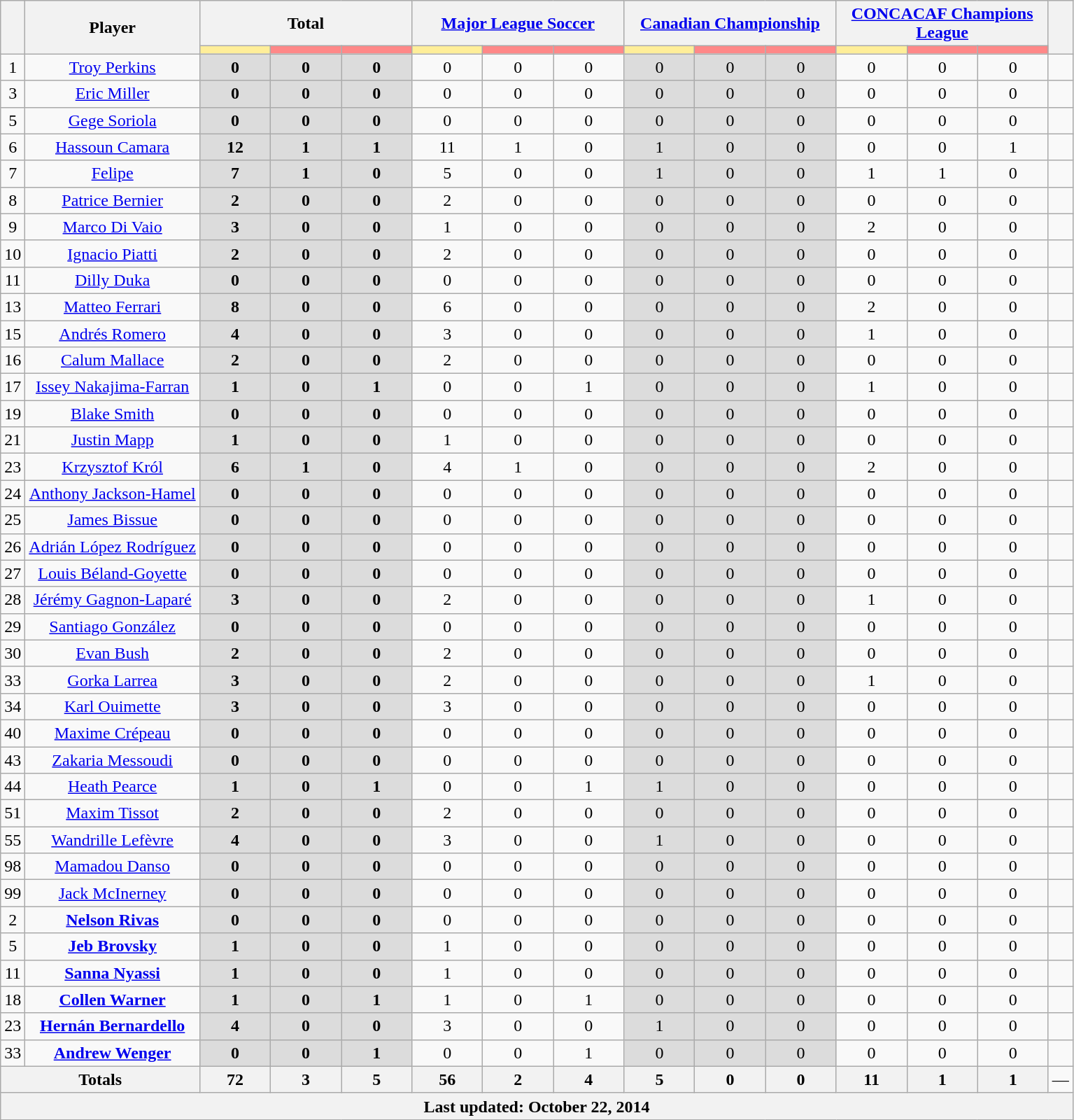<table class="wikitable" style="text-align:center;">
<tr style="text-align:center;">
<th rowspan=2></th>
<th rowspan=2>Player</th>
<th colspan=3>Total</th>
<th colspan=3><a href='#'>Major League Soccer</a></th>
<th colspan=3><a href='#'>Canadian Championship</a></th>
<th colspan=3><a href='#'>CONCACAF Champions League</a></th>
<th rowspan=2></th>
</tr>
<tr>
<th style="width:60px; background:#fe9;"></th>
<th style="width:60px; background:#ff8888;"></th>
<th style="width:60px; background:#ff8888;"></th>
<th style="width:60px; background:#fe9;"></th>
<th style="width:60px; background:#ff8888;"></th>
<th style="width:60px; background:#ff8888;"></th>
<th style="width:60px; background:#fe9;"></th>
<th style="width:60px; background:#ff8888;"></th>
<th style="width:60px; background:#ff8888;"></th>
<th style="width:60px; background:#fe9;"></th>
<th style="width:60px; background:#ff8888;"></th>
<th style="width:60px; background:#ff8888;"></th>
</tr>
<tr>
<td>1</td>
<td><a href='#'>Troy Perkins</a></td>
<td style="background:#DCDCDC"><strong>0</strong> </td>
<td style="background:#DCDCDC"><strong>0</strong> </td>
<td style="background:#DCDCDC"><strong>0</strong> </td>
<td>0 </td>
<td>0 </td>
<td>0 </td>
<td style="background:#DCDCDC">0 </td>
<td style="background:#DCDCDC">0 </td>
<td style="background:#DCDCDC">0 </td>
<td>0 </td>
<td>0 </td>
<td>0 </td>
<td></td>
</tr>
<tr>
<td>3</td>
<td><a href='#'>Eric Miller</a></td>
<td style="background:#DCDCDC"><strong>0</strong> </td>
<td style="background:#DCDCDC"><strong>0</strong> </td>
<td style="background:#DCDCDC"><strong>0</strong> </td>
<td>0 </td>
<td>0 </td>
<td>0 </td>
<td style="background:#DCDCDC">0 </td>
<td style="background:#DCDCDC">0 </td>
<td style="background:#DCDCDC">0 </td>
<td>0 </td>
<td>0 </td>
<td>0 </td>
<td></td>
</tr>
<tr>
<td>5</td>
<td><a href='#'>Gege Soriola</a></td>
<td style="background:#DCDCDC"><strong>0</strong> </td>
<td style="background:#DCDCDC"><strong>0</strong> </td>
<td style="background:#DCDCDC"><strong>0</strong> </td>
<td>0 </td>
<td>0 </td>
<td>0 </td>
<td style="background:#DCDCDC">0 </td>
<td style="background:#DCDCDC">0 </td>
<td style="background:#DCDCDC">0 </td>
<td>0 </td>
<td>0 </td>
<td>0 </td>
<td></td>
</tr>
<tr>
<td>6</td>
<td><a href='#'>Hassoun Camara</a></td>
<td style="background:#DCDCDC"><strong>12</strong> </td>
<td style="background:#DCDCDC"><strong>1</strong> </td>
<td style="background:#DCDCDC"><strong>1</strong> </td>
<td>11 </td>
<td>1 </td>
<td>0 </td>
<td style="background:#DCDCDC">1 </td>
<td style="background:#DCDCDC">0 </td>
<td style="background:#DCDCDC">0 </td>
<td>0 </td>
<td>0 </td>
<td>1 </td>
<td></td>
</tr>
<tr>
<td>7</td>
<td><a href='#'>Felipe</a></td>
<td style="background:#DCDCDC"><strong>7</strong> </td>
<td style="background:#DCDCDC"><strong>1</strong> </td>
<td style="background:#DCDCDC"><strong>0</strong> </td>
<td>5 </td>
<td>0 </td>
<td>0 </td>
<td style="background:#DCDCDC">1 </td>
<td style="background:#DCDCDC">0 </td>
<td style="background:#DCDCDC">0 </td>
<td>1 </td>
<td>1 </td>
<td>0 </td>
<td></td>
</tr>
<tr>
<td>8</td>
<td><a href='#'>Patrice Bernier</a></td>
<td style="background:#DCDCDC"><strong>2</strong> </td>
<td style="background:#DCDCDC"><strong>0</strong> </td>
<td style="background:#DCDCDC"><strong>0</strong> </td>
<td>2 </td>
<td>0 </td>
<td>0 </td>
<td style="background:#DCDCDC">0 </td>
<td style="background:#DCDCDC">0 </td>
<td style="background:#DCDCDC">0 </td>
<td>0 </td>
<td>0 </td>
<td>0 </td>
<td></td>
</tr>
<tr>
<td>9</td>
<td><a href='#'>Marco Di Vaio</a></td>
<td style="background:#DCDCDC"><strong>3</strong> </td>
<td style="background:#DCDCDC"><strong>0</strong> </td>
<td style="background:#DCDCDC"><strong>0</strong> </td>
<td>1 </td>
<td>0 </td>
<td>0 </td>
<td style="background:#DCDCDC">0 </td>
<td style="background:#DCDCDC">0 </td>
<td style="background:#DCDCDC">0 </td>
<td>2 </td>
<td>0 </td>
<td>0 </td>
<td></td>
</tr>
<tr>
<td>10</td>
<td><a href='#'>Ignacio Piatti</a></td>
<td style="background:#DCDCDC"><strong>2</strong> </td>
<td style="background:#DCDCDC"><strong>0</strong> </td>
<td style="background:#DCDCDC"><strong>0</strong> </td>
<td>2 </td>
<td>0 </td>
<td>0 </td>
<td style="background:#DCDCDC">0 </td>
<td style="background:#DCDCDC">0 </td>
<td style="background:#DCDCDC">0 </td>
<td>0 </td>
<td>0 </td>
<td>0 </td>
<td></td>
</tr>
<tr>
<td>11</td>
<td><a href='#'>Dilly Duka</a></td>
<td style="background:#DCDCDC"><strong>0</strong> </td>
<td style="background:#DCDCDC"><strong>0</strong> </td>
<td style="background:#DCDCDC"><strong>0</strong> </td>
<td>0 </td>
<td>0 </td>
<td>0 </td>
<td style="background:#DCDCDC">0 </td>
<td style="background:#DCDCDC">0 </td>
<td style="background:#DCDCDC">0 </td>
<td>0 </td>
<td>0 </td>
<td>0 </td>
<td></td>
</tr>
<tr>
<td>13</td>
<td><a href='#'>Matteo Ferrari</a></td>
<td style="background:#DCDCDC"><strong>8</strong> </td>
<td style="background:#DCDCDC"><strong>0</strong> </td>
<td style="background:#DCDCDC"><strong>0</strong> </td>
<td>6 </td>
<td>0 </td>
<td>0 </td>
<td style="background:#DCDCDC">0 </td>
<td style="background:#DCDCDC">0 </td>
<td style="background:#DCDCDC">0 </td>
<td>2 </td>
<td>0 </td>
<td>0 </td>
<td></td>
</tr>
<tr>
<td>15</td>
<td><a href='#'>Andrés Romero</a></td>
<td style="background:#DCDCDC"><strong>4</strong> </td>
<td style="background:#DCDCDC"><strong>0</strong> </td>
<td style="background:#DCDCDC"><strong>0</strong> </td>
<td>3 </td>
<td>0 </td>
<td>0 </td>
<td style="background:#DCDCDC">0 </td>
<td style="background:#DCDCDC">0 </td>
<td style="background:#DCDCDC">0 </td>
<td>1 </td>
<td>0 </td>
<td>0 </td>
<td></td>
</tr>
<tr>
<td>16</td>
<td><a href='#'>Calum Mallace</a></td>
<td style="background:#DCDCDC"><strong>2</strong> </td>
<td style="background:#DCDCDC"><strong>0</strong> </td>
<td style="background:#DCDCDC"><strong>0</strong> </td>
<td>2 </td>
<td>0 </td>
<td>0 </td>
<td style="background:#DCDCDC">0 </td>
<td style="background:#DCDCDC">0 </td>
<td style="background:#DCDCDC">0 </td>
<td>0 </td>
<td>0 </td>
<td>0 </td>
<td></td>
</tr>
<tr>
<td>17</td>
<td><a href='#'>Issey Nakajima-Farran</a></td>
<td style="background:#DCDCDC"><strong>1</strong> </td>
<td style="background:#DCDCDC"><strong>0</strong> </td>
<td style="background:#DCDCDC"><strong>1</strong> </td>
<td>0 </td>
<td>0 </td>
<td>1 </td>
<td style="background:#DCDCDC">0 </td>
<td style="background:#DCDCDC">0 </td>
<td style="background:#DCDCDC">0 </td>
<td>1 </td>
<td>0 </td>
<td>0 </td>
<td></td>
</tr>
<tr>
<td>19</td>
<td><a href='#'>Blake Smith</a></td>
<td style="background:#DCDCDC"><strong>0</strong> </td>
<td style="background:#DCDCDC"><strong>0</strong> </td>
<td style="background:#DCDCDC"><strong>0</strong> </td>
<td>0 </td>
<td>0 </td>
<td>0 </td>
<td style="background:#DCDCDC">0 </td>
<td style="background:#DCDCDC">0 </td>
<td style="background:#DCDCDC">0 </td>
<td>0 </td>
<td>0 </td>
<td>0 </td>
<td></td>
</tr>
<tr>
<td>21</td>
<td><a href='#'>Justin Mapp</a></td>
<td style="background:#DCDCDC"><strong>1</strong> </td>
<td style="background:#DCDCDC"><strong>0</strong> </td>
<td style="background:#DCDCDC"><strong>0</strong> </td>
<td>1 </td>
<td>0 </td>
<td>0 </td>
<td style="background:#DCDCDC">0 </td>
<td style="background:#DCDCDC">0 </td>
<td style="background:#DCDCDC">0 </td>
<td>0 </td>
<td>0 </td>
<td>0 </td>
<td></td>
</tr>
<tr>
<td>23</td>
<td><a href='#'>Krzysztof Król</a></td>
<td style="background:#DCDCDC"><strong>6</strong> </td>
<td style="background:#DCDCDC"><strong>1</strong> </td>
<td style="background:#DCDCDC"><strong>0</strong> </td>
<td>4 </td>
<td>1 </td>
<td>0 </td>
<td style="background:#DCDCDC">0 </td>
<td style="background:#DCDCDC">0 </td>
<td style="background:#DCDCDC">0 </td>
<td>2 </td>
<td>0 </td>
<td>0 </td>
<td></td>
</tr>
<tr>
<td>24</td>
<td><a href='#'>Anthony Jackson-Hamel</a></td>
<td style="background:#DCDCDC"><strong>0</strong> </td>
<td style="background:#DCDCDC"><strong>0</strong> </td>
<td style="background:#DCDCDC"><strong>0</strong> </td>
<td>0 </td>
<td>0 </td>
<td>0 </td>
<td style="background:#DCDCDC">0 </td>
<td style="background:#DCDCDC">0 </td>
<td style="background:#DCDCDC">0 </td>
<td>0 </td>
<td>0 </td>
<td>0 </td>
<td></td>
</tr>
<tr>
<td>25</td>
<td><a href='#'>James Bissue</a></td>
<td style="background:#DCDCDC"><strong>0</strong> </td>
<td style="background:#DCDCDC"><strong>0</strong> </td>
<td style="background:#DCDCDC"><strong>0</strong> </td>
<td>0 </td>
<td>0 </td>
<td>0 </td>
<td style="background:#DCDCDC">0 </td>
<td style="background:#DCDCDC">0 </td>
<td style="background:#DCDCDC">0 </td>
<td>0 </td>
<td>0 </td>
<td>0 </td>
<td></td>
</tr>
<tr>
<td>26</td>
<td><a href='#'>Adrián López Rodríguez</a></td>
<td style="background:#DCDCDC"><strong>0</strong> </td>
<td style="background:#DCDCDC"><strong>0</strong> </td>
<td style="background:#DCDCDC"><strong>0</strong> </td>
<td>0 </td>
<td>0 </td>
<td>0 </td>
<td style="background:#DCDCDC">0 </td>
<td style="background:#DCDCDC">0 </td>
<td style="background:#DCDCDC">0 </td>
<td>0 </td>
<td>0 </td>
<td>0 </td>
<td></td>
</tr>
<tr>
<td>27</td>
<td><a href='#'>Louis Béland-Goyette</a></td>
<td style="background:#DCDCDC"><strong>0</strong> </td>
<td style="background:#DCDCDC"><strong>0</strong> </td>
<td style="background:#DCDCDC"><strong>0</strong> </td>
<td>0 </td>
<td>0 </td>
<td>0 </td>
<td style="background:#DCDCDC">0 </td>
<td style="background:#DCDCDC">0 </td>
<td style="background:#DCDCDC">0 </td>
<td>0 </td>
<td>0 </td>
<td>0 </td>
<td></td>
</tr>
<tr>
<td>28</td>
<td><a href='#'>Jérémy Gagnon-Laparé</a></td>
<td style="background:#DCDCDC"><strong>3</strong> </td>
<td style="background:#DCDCDC"><strong>0</strong> </td>
<td style="background:#DCDCDC"><strong>0</strong> </td>
<td>2 </td>
<td>0 </td>
<td>0 </td>
<td style="background:#DCDCDC">0 </td>
<td style="background:#DCDCDC">0 </td>
<td style="background:#DCDCDC">0 </td>
<td>1 </td>
<td>0 </td>
<td>0 </td>
<td></td>
</tr>
<tr>
<td>29</td>
<td><a href='#'>Santiago González</a></td>
<td style="background:#DCDCDC"><strong>0</strong> </td>
<td style="background:#DCDCDC"><strong>0</strong> </td>
<td style="background:#DCDCDC"><strong>0</strong> </td>
<td>0 </td>
<td>0 </td>
<td>0 </td>
<td style="background:#DCDCDC">0 </td>
<td style="background:#DCDCDC">0 </td>
<td style="background:#DCDCDC">0 </td>
<td>0 </td>
<td>0 </td>
<td>0 </td>
<td></td>
</tr>
<tr>
<td>30</td>
<td><a href='#'>Evan Bush</a></td>
<td style="background:#DCDCDC"><strong>2</strong> </td>
<td style="background:#DCDCDC"><strong>0</strong> </td>
<td style="background:#DCDCDC"><strong>0</strong> </td>
<td>2 </td>
<td>0 </td>
<td>0 </td>
<td style="background:#DCDCDC">0 </td>
<td style="background:#DCDCDC">0 </td>
<td style="background:#DCDCDC">0 </td>
<td>0 </td>
<td>0 </td>
<td>0 </td>
<td></td>
</tr>
<tr>
<td>33</td>
<td><a href='#'>Gorka Larrea</a></td>
<td style="background:#DCDCDC"><strong>3</strong> </td>
<td style="background:#DCDCDC"><strong>0</strong> </td>
<td style="background:#DCDCDC"><strong>0</strong> </td>
<td>2 </td>
<td>0 </td>
<td>0 </td>
<td style="background:#DCDCDC">0 </td>
<td style="background:#DCDCDC">0 </td>
<td style="background:#DCDCDC">0 </td>
<td>1 </td>
<td>0 </td>
<td>0 </td>
<td></td>
</tr>
<tr>
<td>34</td>
<td><a href='#'>Karl Ouimette</a></td>
<td style="background:#DCDCDC"><strong>3</strong> </td>
<td style="background:#DCDCDC"><strong>0</strong> </td>
<td style="background:#DCDCDC"><strong>0</strong> </td>
<td>3 </td>
<td>0 </td>
<td>0 </td>
<td style="background:#DCDCDC">0 </td>
<td style="background:#DCDCDC">0 </td>
<td style="background:#DCDCDC">0 </td>
<td>0 </td>
<td>0 </td>
<td>0 </td>
<td></td>
</tr>
<tr>
<td>40</td>
<td><a href='#'>Maxime Crépeau</a></td>
<td style="background:#DCDCDC"><strong>0</strong> </td>
<td style="background:#DCDCDC"><strong>0</strong> </td>
<td style="background:#DCDCDC"><strong>0</strong> </td>
<td>0 </td>
<td>0 </td>
<td>0 </td>
<td style="background:#DCDCDC">0 </td>
<td style="background:#DCDCDC">0 </td>
<td style="background:#DCDCDC">0 </td>
<td>0 </td>
<td>0 </td>
<td>0 </td>
<td></td>
</tr>
<tr>
<td>43</td>
<td><a href='#'>Zakaria Messoudi</a></td>
<td style="background:#DCDCDC"><strong>0</strong> </td>
<td style="background:#DCDCDC"><strong>0</strong> </td>
<td style="background:#DCDCDC"><strong>0</strong> </td>
<td>0 </td>
<td>0 </td>
<td>0 </td>
<td style="background:#DCDCDC">0 </td>
<td style="background:#DCDCDC">0 </td>
<td style="background:#DCDCDC">0 </td>
<td>0 </td>
<td>0 </td>
<td>0 </td>
<td></td>
</tr>
<tr>
<td>44</td>
<td><a href='#'>Heath Pearce</a></td>
<td style="background:#DCDCDC"><strong>1</strong> </td>
<td style="background:#DCDCDC"><strong>0</strong> </td>
<td style="background:#DCDCDC"><strong>1</strong> </td>
<td>0 </td>
<td>0 </td>
<td>1 </td>
<td style="background:#DCDCDC">1 </td>
<td style="background:#DCDCDC">0 </td>
<td style="background:#DCDCDC">0 </td>
<td>0 </td>
<td>0 </td>
<td>0 </td>
<td></td>
</tr>
<tr>
<td>51</td>
<td><a href='#'>Maxim Tissot</a></td>
<td style="background:#DCDCDC"><strong>2</strong> </td>
<td style="background:#DCDCDC"><strong>0</strong> </td>
<td style="background:#DCDCDC"><strong>0</strong> </td>
<td>2 </td>
<td>0 </td>
<td>0 </td>
<td style="background:#DCDCDC">0 </td>
<td style="background:#DCDCDC">0 </td>
<td style="background:#DCDCDC">0 </td>
<td>0 </td>
<td>0 </td>
<td>0 </td>
<td></td>
</tr>
<tr>
<td>55</td>
<td><a href='#'>Wandrille Lefèvre</a></td>
<td style="background:#DCDCDC"><strong>4</strong> </td>
<td style="background:#DCDCDC"><strong>0</strong> </td>
<td style="background:#DCDCDC"><strong>0</strong> </td>
<td>3 </td>
<td>0 </td>
<td>0 </td>
<td style="background:#DCDCDC">1 </td>
<td style="background:#DCDCDC">0 </td>
<td style="background:#DCDCDC">0 </td>
<td>0 </td>
<td>0 </td>
<td>0 </td>
<td></td>
</tr>
<tr>
<td>98</td>
<td><a href='#'>Mamadou Danso</a></td>
<td style="background:#DCDCDC"><strong>0</strong> </td>
<td style="background:#DCDCDC"><strong>0</strong> </td>
<td style="background:#DCDCDC"><strong>0</strong> </td>
<td>0 </td>
<td>0 </td>
<td>0 </td>
<td style="background:#DCDCDC">0 </td>
<td style="background:#DCDCDC">0 </td>
<td style="background:#DCDCDC">0 </td>
<td>0 </td>
<td>0 </td>
<td>0 </td>
<td></td>
</tr>
<tr>
<td>99</td>
<td><a href='#'>Jack McInerney</a></td>
<td style="background:#DCDCDC"><strong>0</strong> </td>
<td style="background:#DCDCDC"><strong>0</strong> </td>
<td style="background:#DCDCDC"><strong>0</strong> </td>
<td>0 </td>
<td>0 </td>
<td>0 </td>
<td style="background:#DCDCDC">0 </td>
<td style="background:#DCDCDC">0 </td>
<td style="background:#DCDCDC">0 </td>
<td>0 </td>
<td>0 </td>
<td>0 </td>
<td></td>
</tr>
<tr>
<td>2</td>
<td><strong><a href='#'>Nelson Rivas</a></strong></td>
<td style="background:#DCDCDC"><strong>0</strong> </td>
<td style="background:#DCDCDC"><strong>0</strong> </td>
<td style="background:#DCDCDC"><strong>0</strong> </td>
<td>0 </td>
<td>0 </td>
<td>0 </td>
<td style="background:#DCDCDC">0 </td>
<td style="background:#DCDCDC">0 </td>
<td style="background:#DCDCDC">0 </td>
<td>0 </td>
<td>0 </td>
<td>0 </td>
<td></td>
</tr>
<tr>
<td>5</td>
<td><strong><a href='#'>Jeb Brovsky</a></strong></td>
<td style="background:#DCDCDC"><strong>1</strong> </td>
<td style="background:#DCDCDC"><strong>0</strong> </td>
<td style="background:#DCDCDC"><strong>0</strong> </td>
<td>1 </td>
<td>0 </td>
<td>0 </td>
<td style="background:#DCDCDC">0 </td>
<td style="background:#DCDCDC">0 </td>
<td style="background:#DCDCDC">0 </td>
<td>0 </td>
<td>0 </td>
<td>0 </td>
<td></td>
</tr>
<tr>
<td>11</td>
<td><strong><a href='#'>Sanna Nyassi</a></strong></td>
<td style="background:#DCDCDC"><strong>1</strong> </td>
<td style="background:#DCDCDC"><strong>0</strong> </td>
<td style="background:#DCDCDC"><strong>0</strong> </td>
<td>1 </td>
<td>0 </td>
<td>0 </td>
<td style="background:#DCDCDC">0 </td>
<td style="background:#DCDCDC">0 </td>
<td style="background:#DCDCDC">0 </td>
<td>0 </td>
<td>0 </td>
<td>0 </td>
<td></td>
</tr>
<tr>
<td>18</td>
<td><strong><a href='#'>Collen Warner</a></strong></td>
<td style="background:#DCDCDC"><strong>1</strong> </td>
<td style="background:#DCDCDC"><strong>0</strong> </td>
<td style="background:#DCDCDC"><strong>1</strong> </td>
<td>1 </td>
<td>0 </td>
<td>1 </td>
<td style="background:#DCDCDC">0 </td>
<td style="background:#DCDCDC">0 </td>
<td style="background:#DCDCDC">0 </td>
<td>0 </td>
<td>0 </td>
<td>0 </td>
<td></td>
</tr>
<tr>
<td>23</td>
<td><strong><a href='#'>Hernán Bernardello</a></strong></td>
<td style="background:#DCDCDC"><strong>4</strong> </td>
<td style="background:#DCDCDC"><strong>0</strong> </td>
<td style="background:#DCDCDC"><strong>0</strong> </td>
<td>3 </td>
<td>0 </td>
<td>0 </td>
<td style="background:#DCDCDC">1 </td>
<td style="background:#DCDCDC">0 </td>
<td style="background:#DCDCDC">0 </td>
<td>0 </td>
<td>0 </td>
<td>0 </td>
<td></td>
</tr>
<tr>
<td>33</td>
<td><strong><a href='#'>Andrew Wenger</a></strong></td>
<td style="background:#DCDCDC"><strong>0</strong> </td>
<td style="background:#DCDCDC"><strong>0</strong> </td>
<td style="background:#DCDCDC"><strong>1</strong> </td>
<td>0 </td>
<td>0 </td>
<td>1 </td>
<td style="background:#DCDCDC">0 </td>
<td style="background:#DCDCDC">0 </td>
<td style="background:#DCDCDC">0 </td>
<td>0 </td>
<td>0 </td>
<td>0 </td>
<td></td>
</tr>
<tr>
<th colspan=2>Totals</th>
<th>72 </th>
<th>3 </th>
<th>5 </th>
<th>56 </th>
<th>2 </th>
<th>4 </th>
<th>5 </th>
<th>0 </th>
<th>0 </th>
<th>11 </th>
<th>1 </th>
<th>1 </th>
<td>—</td>
</tr>
<tr>
<th colspan=17>Last updated: October 22, 2014</th>
</tr>
</table>
